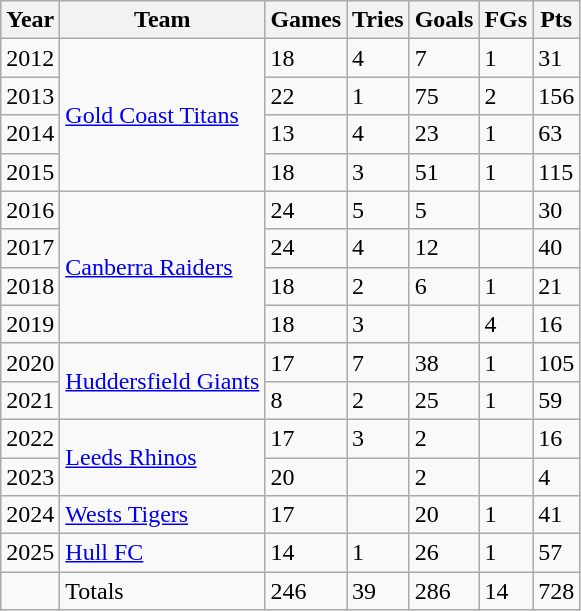<table class="wikitable">
<tr>
<th>Year</th>
<th>Team</th>
<th>Games</th>
<th>Tries</th>
<th>Goals</th>
<th>FGs</th>
<th>Pts</th>
</tr>
<tr>
<td>2012</td>
<td rowspan="4"> <a href='#'>Gold Coast Titans</a></td>
<td>18</td>
<td>4</td>
<td>7</td>
<td>1</td>
<td>31</td>
</tr>
<tr>
<td>2013</td>
<td>22</td>
<td>1</td>
<td>75</td>
<td>2</td>
<td>156</td>
</tr>
<tr>
<td>2014</td>
<td>13</td>
<td>4</td>
<td>23</td>
<td>1</td>
<td>63</td>
</tr>
<tr>
<td>2015</td>
<td>18</td>
<td>3</td>
<td>51</td>
<td>1</td>
<td>115</td>
</tr>
<tr>
<td>2016</td>
<td rowspan="4"> <a href='#'>Canberra Raiders</a></td>
<td>24</td>
<td>5</td>
<td>5</td>
<td></td>
<td>30</td>
</tr>
<tr>
<td>2017</td>
<td>24</td>
<td>4</td>
<td>12</td>
<td></td>
<td>40</td>
</tr>
<tr>
<td>2018</td>
<td>18</td>
<td>2</td>
<td>6</td>
<td>1</td>
<td>21</td>
</tr>
<tr>
<td>2019</td>
<td>18</td>
<td>3</td>
<td></td>
<td>4</td>
<td>16</td>
</tr>
<tr>
<td>2020</td>
<td rowspan="2"> <a href='#'>Huddersfield Giants</a></td>
<td>17</td>
<td>7</td>
<td>38</td>
<td>1</td>
<td>105</td>
</tr>
<tr>
<td>2021</td>
<td>8</td>
<td>2</td>
<td>25</td>
<td>1</td>
<td>59</td>
</tr>
<tr>
<td>2022</td>
<td rowspan="2"> <a href='#'>Leeds Rhinos</a></td>
<td>17</td>
<td>3</td>
<td>2</td>
<td></td>
<td>16</td>
</tr>
<tr>
<td>2023</td>
<td>20</td>
<td></td>
<td>2</td>
<td></td>
<td>4</td>
</tr>
<tr>
<td>2024</td>
<td> <a href='#'>Wests Tigers</a></td>
<td>17</td>
<td></td>
<td>20</td>
<td>1</td>
<td>41</td>
</tr>
<tr>
<td>2025</td>
<td> <a href='#'>Hull FC</a></td>
<td>14</td>
<td>1</td>
<td>26</td>
<td>1</td>
<td>57</td>
</tr>
<tr>
<td></td>
<td>Totals</td>
<td>246</td>
<td>39</td>
<td>286</td>
<td>14</td>
<td>728</td>
</tr>
</table>
